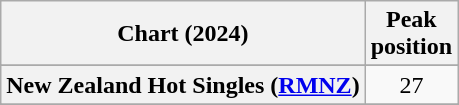<table class="wikitable sortable plainrowheaders" style="text-align:center">
<tr>
<th scope="col">Chart (2024)</th>
<th scope="col">Peak<br>position</th>
</tr>
<tr>
</tr>
<tr>
</tr>
<tr>
<th scope="row">New Zealand Hot Singles (<a href='#'>RMNZ</a>)</th>
<td>27</td>
</tr>
<tr>
</tr>
<tr>
</tr>
</table>
